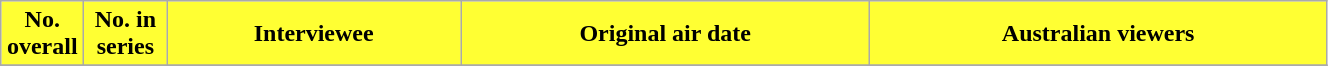<table class="wikitable plainrowheaders" style="width:70%;">
<tr>
<th scope="col" style="background:#FFFF33; color:#000; width:3em;">No. overall</th>
<th scope="col" style="background:#FFFF33; color:#000; width:3em;">No. in<br>series</th>
<th scope="col" style="background:#FFFF33; color:#000;">Interviewee</th>
<th scope="col" style="background:#FFFF33; color:#000;">Original air date</th>
<th scope="col" style="background:#FFFF33; color:#000;">Australian viewers</th>
</tr>
<tr>
</tr>
</table>
